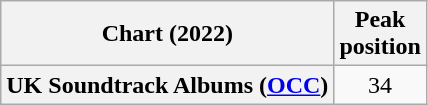<table class="wikitable sortable plainrowheaders" style="text-align:center">
<tr>
<th scope="col">Chart (2022)</th>
<th scope="col">Peak<br>position</th>
</tr>
<tr>
<th scope="row">UK Soundtrack Albums (<a href='#'>OCC</a>)</th>
<td>34</td>
</tr>
</table>
